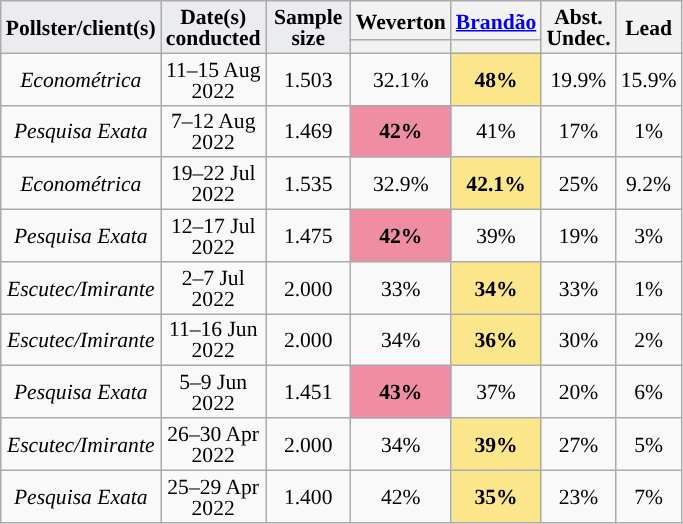<table class="wikitable sortable" style="text-align:center;font-size:90%;line-height:14px;">
<tr>
<td rowspan="2" class="unsortable" style="width:50px;background:#eaecf0;"><strong>Pollster/client(s)</strong></td>
<td rowspan="2" class="unsortable" style="width:50px;background:#eaecf0;"><strong>Date(s) <br>conducted</strong></td>
<td rowspan="2" class="unsortable" style="width:50px;background:#eaecf0;"><strong>Sample <br>size</strong></td>
<th class="unsortable" style="width:50px;">Weverton<br></th>
<th class="unsortable" style="width:50px;"><a href='#'>Brandão</a><br></th>
<th rowspan="2">Abst.<br>Undec.</th>
<th rowspan="2" class="unsortable">Lead</th>
</tr>
<tr>
<th style="background:"></th>
<th style="background:"></th>
</tr>
<tr>
<td><em>Econométrica</em></td>
<td>11–15 Aug 2022</td>
<td>1.503</td>
<td>32.1%</td>
<td style="background:#fce68b;"><strong>48%</strong></td>
<td>19.9%</td>
<td style="background:">15.9%</td>
</tr>
<tr>
<td><em>Pesquisa Exata</em></td>
<td>7–12 Aug 2022</td>
<td>1.469</td>
<td style="background:#ef8ea3;"><strong>42%</strong></td>
<td>41%</td>
<td>17%</td>
<td style="background:">1%</td>
</tr>
<tr>
<td><em>Econométrica</em></td>
<td>19–22 Jul 2022</td>
<td>1.535</td>
<td>32.9%</td>
<td style="background:#fce68b;"><strong>42.1%</strong></td>
<td>25%</td>
<td style="background:">9.2%</td>
</tr>
<tr>
<td><em>Pesquisa Exata</em></td>
<td>12–17 Jul 2022</td>
<td>1.475</td>
<td style="background:#ef8ea3;"><strong>42%</strong></td>
<td>39%</td>
<td>19%</td>
<td style="background:">3%</td>
</tr>
<tr>
<td><em>Escutec/Imirante</em></td>
<td>2–7 Jul 2022</td>
<td>2.000</td>
<td>33%</td>
<td style="background:#fce68b;"><strong>34%</strong></td>
<td>33%</td>
<td style="background:">1%</td>
</tr>
<tr>
<td><em>Escutec/Imirante</em></td>
<td>11–16 Jun 2022</td>
<td>2.000</td>
<td>34%</td>
<td style="background:#fce68b;"><strong>36%</strong></td>
<td>30%</td>
<td style="background:">2%</td>
</tr>
<tr>
<td><em>Pesquisa Exata</em></td>
<td>5–9 Jun 2022</td>
<td>1.451</td>
<td style="background:#ef8ea3;"><strong>43%</strong></td>
<td>37%</td>
<td>20%</td>
<td style="background:">6%</td>
</tr>
<tr>
<td><em>Escutec/Imirante</em></td>
<td>26–30 Apr 2022</td>
<td>2.000</td>
<td>34%</td>
<td style="background:#fce68b;"><strong>39%</strong></td>
<td>27%</td>
<td style="background:">5%</td>
</tr>
<tr>
<td><em>Pesquisa Exata</em></td>
<td>25–29 Apr 2022</td>
<td>1.400</td>
<td>42%</td>
<td style="background:#fce68b;"><strong>35%</strong></td>
<td>23%</td>
<td style="background:">7%</td>
</tr>
</table>
